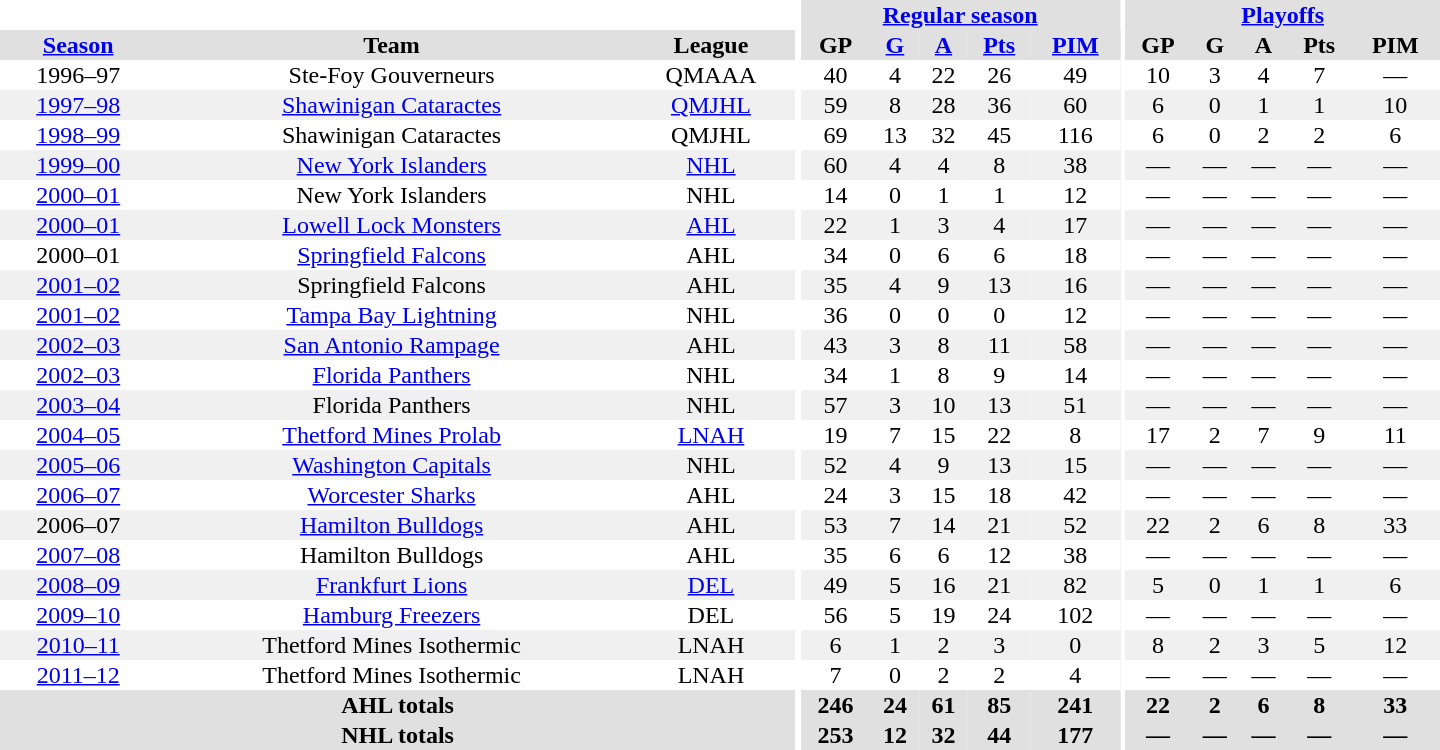<table border="0" cellpadding="1" cellspacing="0" style="text-align:center; width:60em">
<tr bgcolor="#e0e0e0">
<th colspan="3" bgcolor="#ffffff"></th>
<th rowspan="100" bgcolor="#ffffff"></th>
<th colspan="5"><a href='#'>Regular season</a></th>
<th rowspan="100" bgcolor="#ffffff"></th>
<th colspan="5"><a href='#'>Playoffs</a></th>
</tr>
<tr bgcolor="#e0e0e0">
<th><a href='#'>Season</a></th>
<th>Team</th>
<th>League</th>
<th>GP</th>
<th><a href='#'>G</a></th>
<th><a href='#'>A</a></th>
<th><a href='#'>Pts</a></th>
<th><a href='#'>PIM</a></th>
<th>GP</th>
<th>G</th>
<th>A</th>
<th>Pts</th>
<th>PIM</th>
</tr>
<tr>
<td>1996–97</td>
<td>Ste-Foy Gouverneurs</td>
<td>QMAAA</td>
<td>40</td>
<td>4</td>
<td>22</td>
<td>26</td>
<td>49</td>
<td>10</td>
<td>3</td>
<td>4</td>
<td>7</td>
<td>—</td>
</tr>
<tr bgcolor="#f0f0f0">
<td><a href='#'>1997–98</a></td>
<td><a href='#'>Shawinigan Cataractes</a></td>
<td><a href='#'>QMJHL</a></td>
<td>59</td>
<td>8</td>
<td>28</td>
<td>36</td>
<td>60</td>
<td>6</td>
<td>0</td>
<td>1</td>
<td>1</td>
<td>10</td>
</tr>
<tr>
<td><a href='#'>1998–99</a></td>
<td>Shawinigan Cataractes</td>
<td>QMJHL</td>
<td>69</td>
<td>13</td>
<td>32</td>
<td>45</td>
<td>116</td>
<td>6</td>
<td>0</td>
<td>2</td>
<td>2</td>
<td>6</td>
</tr>
<tr bgcolor="#f0f0f0">
<td><a href='#'>1999–00</a></td>
<td><a href='#'>New York Islanders</a></td>
<td><a href='#'>NHL</a></td>
<td>60</td>
<td>4</td>
<td>4</td>
<td>8</td>
<td>38</td>
<td>—</td>
<td>—</td>
<td>—</td>
<td>—</td>
<td>—</td>
</tr>
<tr>
<td><a href='#'>2000–01</a></td>
<td>New York Islanders</td>
<td>NHL</td>
<td>14</td>
<td>0</td>
<td>1</td>
<td>1</td>
<td>12</td>
<td>—</td>
<td>—</td>
<td>—</td>
<td>—</td>
<td>—</td>
</tr>
<tr bgcolor="#f0f0f0">
<td><a href='#'>2000–01</a></td>
<td><a href='#'>Lowell Lock Monsters</a></td>
<td><a href='#'>AHL</a></td>
<td>22</td>
<td>1</td>
<td>3</td>
<td>4</td>
<td>17</td>
<td>—</td>
<td>—</td>
<td>—</td>
<td>—</td>
<td>—</td>
</tr>
<tr>
<td>2000–01</td>
<td><a href='#'>Springfield Falcons</a></td>
<td>AHL</td>
<td>34</td>
<td>0</td>
<td>6</td>
<td>6</td>
<td>18</td>
<td>—</td>
<td>—</td>
<td>—</td>
<td>—</td>
<td>—</td>
</tr>
<tr bgcolor="#f0f0f0">
<td><a href='#'>2001–02</a></td>
<td>Springfield Falcons</td>
<td>AHL</td>
<td>35</td>
<td>4</td>
<td>9</td>
<td>13</td>
<td>16</td>
<td>—</td>
<td>—</td>
<td>—</td>
<td>—</td>
<td>—</td>
</tr>
<tr>
<td><a href='#'>2001–02</a></td>
<td><a href='#'>Tampa Bay Lightning</a></td>
<td>NHL</td>
<td>36</td>
<td>0</td>
<td>0</td>
<td>0</td>
<td>12</td>
<td>—</td>
<td>—</td>
<td>—</td>
<td>—</td>
<td>—</td>
</tr>
<tr bgcolor="#f0f0f0">
<td><a href='#'>2002–03</a></td>
<td><a href='#'>San Antonio Rampage</a></td>
<td>AHL</td>
<td>43</td>
<td>3</td>
<td>8</td>
<td>11</td>
<td>58</td>
<td>—</td>
<td>—</td>
<td>—</td>
<td>—</td>
<td>—</td>
</tr>
<tr>
<td><a href='#'>2002–03</a></td>
<td><a href='#'>Florida Panthers</a></td>
<td>NHL</td>
<td>34</td>
<td>1</td>
<td>8</td>
<td>9</td>
<td>14</td>
<td>—</td>
<td>—</td>
<td>—</td>
<td>—</td>
<td>—</td>
</tr>
<tr bgcolor="#f0f0f0">
<td><a href='#'>2003–04</a></td>
<td>Florida Panthers</td>
<td>NHL</td>
<td>57</td>
<td>3</td>
<td>10</td>
<td>13</td>
<td>51</td>
<td>—</td>
<td>—</td>
<td>—</td>
<td>—</td>
<td>—</td>
</tr>
<tr>
<td><a href='#'>2004–05</a></td>
<td><a href='#'>Thetford Mines Prolab</a></td>
<td><a href='#'>LNAH</a></td>
<td>19</td>
<td>7</td>
<td>15</td>
<td>22</td>
<td>8</td>
<td>17</td>
<td>2</td>
<td>7</td>
<td>9</td>
<td>11</td>
</tr>
<tr bgcolor="#f0f0f0">
<td><a href='#'>2005–06</a></td>
<td><a href='#'>Washington Capitals</a></td>
<td>NHL</td>
<td>52</td>
<td>4</td>
<td>9</td>
<td>13</td>
<td>15</td>
<td>—</td>
<td>—</td>
<td>—</td>
<td>—</td>
<td>—</td>
</tr>
<tr>
<td><a href='#'>2006–07</a></td>
<td><a href='#'>Worcester Sharks</a></td>
<td>AHL</td>
<td>24</td>
<td>3</td>
<td>15</td>
<td>18</td>
<td>42</td>
<td>—</td>
<td>—</td>
<td>—</td>
<td>—</td>
<td>—</td>
</tr>
<tr bgcolor="#f0f0f0">
<td>2006–07</td>
<td><a href='#'>Hamilton Bulldogs</a></td>
<td>AHL</td>
<td>53</td>
<td>7</td>
<td>14</td>
<td>21</td>
<td>52</td>
<td>22</td>
<td>2</td>
<td>6</td>
<td>8</td>
<td>33</td>
</tr>
<tr>
<td><a href='#'>2007–08</a></td>
<td>Hamilton Bulldogs</td>
<td>AHL</td>
<td>35</td>
<td>6</td>
<td>6</td>
<td>12</td>
<td>38</td>
<td>—</td>
<td>—</td>
<td>—</td>
<td>—</td>
<td>—</td>
</tr>
<tr bgcolor="#f0f0f0">
<td><a href='#'>2008–09</a></td>
<td><a href='#'>Frankfurt Lions</a></td>
<td><a href='#'>DEL</a></td>
<td>49</td>
<td>5</td>
<td>16</td>
<td>21</td>
<td>82</td>
<td>5</td>
<td>0</td>
<td>1</td>
<td>1</td>
<td>6</td>
</tr>
<tr>
<td><a href='#'>2009–10</a></td>
<td><a href='#'>Hamburg Freezers</a></td>
<td>DEL</td>
<td>56</td>
<td>5</td>
<td>19</td>
<td>24</td>
<td>102</td>
<td>—</td>
<td>—</td>
<td>—</td>
<td>—</td>
<td>—</td>
</tr>
<tr bgcolor="#f0f0f0">
<td><a href='#'>2010–11</a></td>
<td>Thetford Mines Isothermic</td>
<td>LNAH</td>
<td>6</td>
<td>1</td>
<td>2</td>
<td>3</td>
<td>0</td>
<td>8</td>
<td>2</td>
<td>3</td>
<td>5</td>
<td>12</td>
</tr>
<tr>
<td><a href='#'>2011–12</a></td>
<td>Thetford Mines Isothermic</td>
<td>LNAH</td>
<td>7</td>
<td>0</td>
<td>2</td>
<td>2</td>
<td>4</td>
<td>—</td>
<td>—</td>
<td>—</td>
<td>—</td>
<td>—</td>
</tr>
<tr bgcolor="#e0e0e0">
<th colspan="3">AHL totals</th>
<th>246</th>
<th>24</th>
<th>61</th>
<th>85</th>
<th>241</th>
<th>22</th>
<th>2</th>
<th>6</th>
<th>8</th>
<th>33</th>
</tr>
<tr bgcolor="#e0e0e0">
<th colspan="3">NHL totals</th>
<th>253</th>
<th>12</th>
<th>32</th>
<th>44</th>
<th>177</th>
<th>—</th>
<th>—</th>
<th>—</th>
<th>—</th>
<th>—</th>
</tr>
</table>
